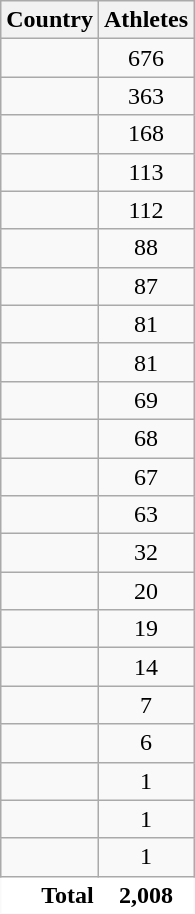<table class="wikitable collapsible collapsed sortable" style="border:0;">
<tr>
<th>Country</th>
<th>Athletes</th>
</tr>
<tr>
<td></td>
<td align=center>676</td>
</tr>
<tr>
<td></td>
<td align=center>363</td>
</tr>
<tr>
<td></td>
<td align=center>168</td>
</tr>
<tr>
<td></td>
<td align=center>113</td>
</tr>
<tr>
<td></td>
<td align=center>112</td>
</tr>
<tr>
<td></td>
<td align=center>88</td>
</tr>
<tr>
<td></td>
<td align=center>87</td>
</tr>
<tr>
<td></td>
<td align=center>81</td>
</tr>
<tr>
<td></td>
<td align=center>81</td>
</tr>
<tr>
<td></td>
<td align=center>69</td>
</tr>
<tr>
<td></td>
<td align=center>68</td>
</tr>
<tr>
<td></td>
<td align=center>67</td>
</tr>
<tr>
<td></td>
<td align=center>63</td>
</tr>
<tr>
<td></td>
<td align=center>32</td>
</tr>
<tr>
<td></td>
<td align=center>20</td>
</tr>
<tr>
<td></td>
<td align=center>19</td>
</tr>
<tr>
<td></td>
<td align=center>14</td>
</tr>
<tr>
<td></td>
<td align=center>7</td>
</tr>
<tr>
<td></td>
<td align=center>6</td>
</tr>
<tr>
<td></td>
<td align=center>1</td>
</tr>
<tr>
<td></td>
<td align=center>1</td>
</tr>
<tr>
<td></td>
<td align=center>1</td>
</tr>
<tr class="sortbottom">
<td style="text-align:right; border:0px; background:#fff;"><strong>Total</strong></td>
<td style="text-align:center; border:0px; background:#fff;"><strong>2,008</strong></td>
</tr>
<tr>
</tr>
</table>
